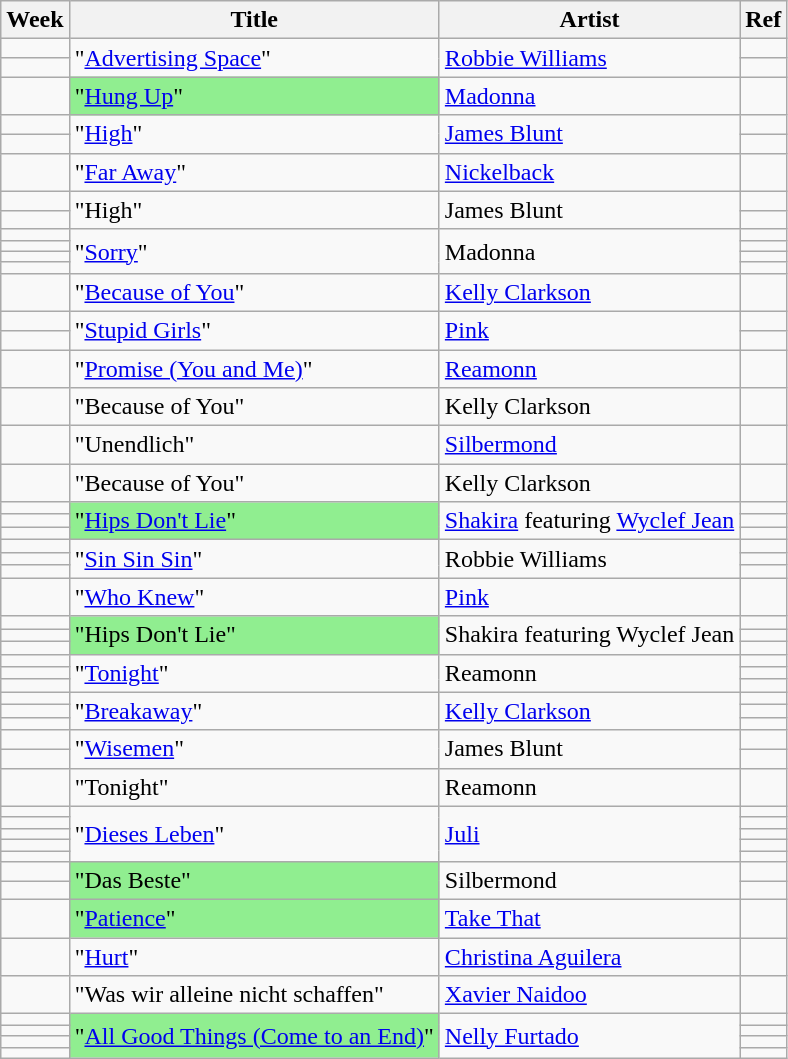<table class="wikitable">
<tr>
<th>Week</th>
<th>Title</th>
<th>Artist</th>
<th>Ref</th>
</tr>
<tr>
<td></td>
<td rowspan="2">"<a href='#'>Advertising Space</a>"</td>
<td rowspan="2"><a href='#'>Robbie Williams</a></td>
<td style="text-align:center;"></td>
</tr>
<tr>
<td></td>
<td style="text-align:center;"></td>
</tr>
<tr>
<td></td>
<td style="background-color:lightgreen">"<a href='#'>Hung Up</a>"</td>
<td><a href='#'>Madonna</a></td>
<td style="text-align:center;"></td>
</tr>
<tr>
<td></td>
<td rowspan="2">"<a href='#'>High</a>"</td>
<td rowspan="2"><a href='#'>James Blunt</a></td>
<td style="text-align:center;"></td>
</tr>
<tr>
<td></td>
<td style="text-align:center;"></td>
</tr>
<tr>
<td></td>
<td>"<a href='#'>Far Away</a>"</td>
<td><a href='#'>Nickelback</a></td>
<td style="text-align:center;"></td>
</tr>
<tr>
<td></td>
<td rowspan="2">"High"</td>
<td rowspan="2">James Blunt</td>
<td style="text-align:center;"></td>
</tr>
<tr>
<td></td>
<td style="text-align:center;"></td>
</tr>
<tr>
<td></td>
<td rowspan="4">"<a href='#'>Sorry</a>"</td>
<td rowspan="4">Madonna</td>
<td style="text-align:center;"></td>
</tr>
<tr>
<td></td>
<td style="text-align:center;"></td>
</tr>
<tr>
<td></td>
<td style="text-align:center;"></td>
</tr>
<tr>
<td></td>
<td style="text-align:center;"></td>
</tr>
<tr>
<td></td>
<td>"<a href='#'>Because of You</a>"</td>
<td><a href='#'>Kelly Clarkson</a></td>
<td style="text-align:center;"></td>
</tr>
<tr>
<td></td>
<td rowspan="2">"<a href='#'>Stupid Girls</a>"</td>
<td rowspan="2"><a href='#'>Pink</a></td>
<td style="text-align:center;"></td>
</tr>
<tr>
<td></td>
<td style="text-align:center;"></td>
</tr>
<tr>
<td></td>
<td>"<a href='#'>Promise (You and Me)</a>"</td>
<td><a href='#'>Reamonn</a></td>
<td style="text-align:center;"></td>
</tr>
<tr>
<td></td>
<td>"Because of You"</td>
<td>Kelly Clarkson</td>
<td style="text-align:center;"></td>
</tr>
<tr>
<td></td>
<td>"Unendlich"</td>
<td><a href='#'>Silbermond</a></td>
<td style="text-align:center;"></td>
</tr>
<tr>
<td></td>
<td>"Because of You"</td>
<td>Kelly Clarkson</td>
<td style="text-align:center;"></td>
</tr>
<tr>
<td></td>
<td style="background-color:lightgreen" rowspan="3">"<a href='#'>Hips Don't Lie</a>"</td>
<td rowspan="3"><a href='#'>Shakira</a> featuring <a href='#'>Wyclef Jean</a></td>
<td style="text-align:center;"></td>
</tr>
<tr>
<td></td>
<td style="text-align:center;"></td>
</tr>
<tr>
<td></td>
<td style="text-align:center;"></td>
</tr>
<tr>
<td></td>
<td rowspan="3">"<a href='#'>Sin Sin Sin</a>"</td>
<td rowspan="3">Robbie Williams</td>
<td style="text-align:center;"></td>
</tr>
<tr>
<td></td>
<td style="text-align:center;"></td>
</tr>
<tr>
<td></td>
<td style="text-align:center;"></td>
</tr>
<tr>
<td></td>
<td>"<a href='#'>Who Knew</a>"</td>
<td><a href='#'>Pink</a></td>
<td style="text-align:center;"></td>
</tr>
<tr>
<td></td>
<td style="background-color:lightgreen" rowspan="3">"Hips Don't Lie"</td>
<td rowspan="3">Shakira featuring Wyclef Jean</td>
<td style="text-align:center;"></td>
</tr>
<tr>
<td></td>
<td style="text-align:center;"></td>
</tr>
<tr>
<td></td>
<td style="text-align:center;"></td>
</tr>
<tr>
<td></td>
<td rowspan="3">"<a href='#'>Tonight</a>"</td>
<td rowspan="3">Reamonn</td>
<td style="text-align:center;"></td>
</tr>
<tr>
<td></td>
<td style="text-align:center;"></td>
</tr>
<tr>
<td></td>
<td style="text-align:center;"></td>
</tr>
<tr>
<td></td>
<td rowspan="3">"<a href='#'>Breakaway</a>"</td>
<td rowspan="3"><a href='#'>Kelly Clarkson</a></td>
<td style="text-align:center;"></td>
</tr>
<tr>
<td></td>
<td style="text-align:center;"></td>
</tr>
<tr>
<td></td>
<td style="text-align:center;"></td>
</tr>
<tr>
<td></td>
<td rowspan="2">"<a href='#'>Wisemen</a>"</td>
<td rowspan="2">James Blunt</td>
<td style="text-align:center;"></td>
</tr>
<tr>
<td></td>
<td style="text-align:center;"></td>
</tr>
<tr>
<td></td>
<td>"Tonight"</td>
<td>Reamonn</td>
<td style="text-align:center;"></td>
</tr>
<tr>
<td></td>
<td rowspan="5">"<a href='#'>Dieses Leben</a>"</td>
<td rowspan="5"><a href='#'>Juli</a></td>
<td style="text-align:center;"></td>
</tr>
<tr>
<td></td>
<td style="text-align:center;"></td>
</tr>
<tr>
<td></td>
<td style="text-align:center;"></td>
</tr>
<tr>
<td></td>
<td style="text-align:center;"></td>
</tr>
<tr>
<td></td>
<td style="text-align:center;"></td>
</tr>
<tr>
<td></td>
<td style="background-color:lightgreen" rowspan="2">"Das Beste"</td>
<td rowspan="2">Silbermond</td>
<td style="text-align:center;"></td>
</tr>
<tr>
<td></td>
<td style="text-align:center;"></td>
</tr>
<tr>
<td></td>
<td style="background-color:lightgreen">"<a href='#'>Patience</a>"</td>
<td><a href='#'>Take That</a></td>
<td style="text-align:center;"></td>
</tr>
<tr>
<td></td>
<td>"<a href='#'>Hurt</a>"</td>
<td><a href='#'>Christina Aguilera</a></td>
<td style="text-align:center;"></td>
</tr>
<tr>
<td></td>
<td>"Was wir alleine nicht schaffen"</td>
<td><a href='#'>Xavier Naidoo</a></td>
<td style="text-align:center;"></td>
</tr>
<tr>
<td></td>
<td style="background-color:lightgreen" rowspan="4">"<a href='#'>All Good Things (Come to an End)</a>"</td>
<td rowspan="4"><a href='#'>Nelly Furtado</a></td>
<td style="text-align:center;"></td>
</tr>
<tr>
<td></td>
<td style="text-align:center;"></td>
</tr>
<tr>
<td></td>
<td style="text-align:center;"></td>
</tr>
<tr>
<td></td>
<td style="text-align:center;"></td>
</tr>
</table>
